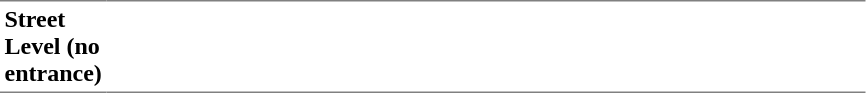<table border=0 cellspacing=0 cellpadding=3>
<tr>
<td style="border-bottom:solid 1px gray;border-top:solid 1px gray;" width=50 valign=top><strong>Street Level (no entrance)</strong></td>
<td style="border-bottom:solid 1px gray;border-top:solid 1px gray;" width=500 colspan=2 valign=top></td>
</tr>
</table>
